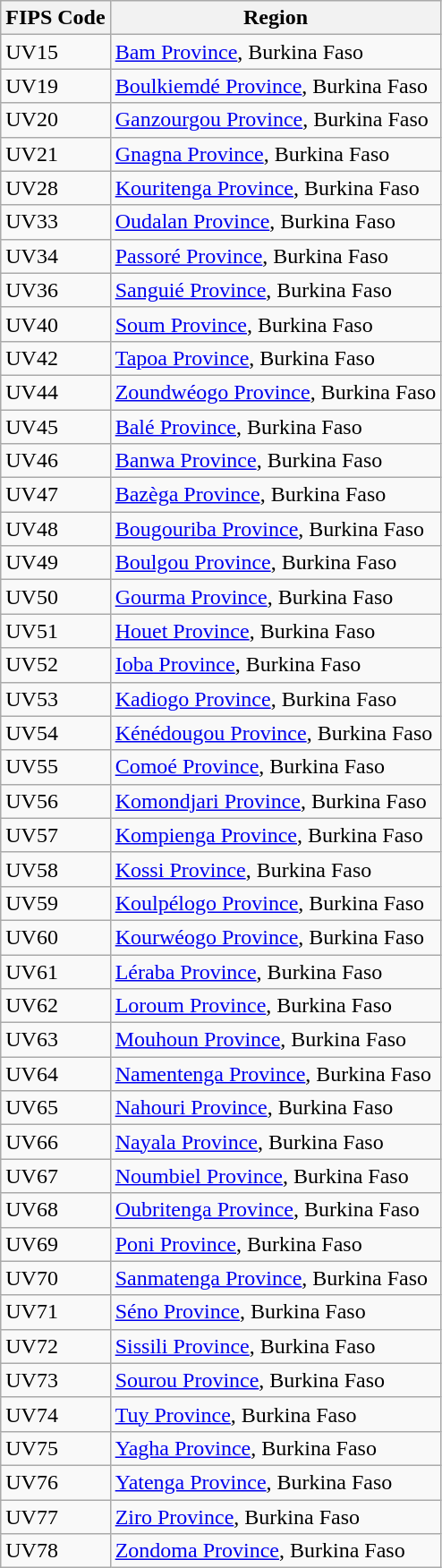<table class="wikitable">
<tr>
<th>FIPS Code</th>
<th>Region</th>
</tr>
<tr>
<td>UV15</td>
<td><a href='#'>Bam Province</a>, Burkina Faso</td>
</tr>
<tr>
<td>UV19</td>
<td><a href='#'>Boulkiemdé Province</a>, Burkina Faso</td>
</tr>
<tr>
<td>UV20</td>
<td><a href='#'>Ganzourgou Province</a>, Burkina Faso</td>
</tr>
<tr>
<td>UV21</td>
<td><a href='#'>Gnagna Province</a>, Burkina Faso</td>
</tr>
<tr>
<td>UV28</td>
<td><a href='#'>Kouritenga Province</a>, Burkina Faso</td>
</tr>
<tr>
<td>UV33</td>
<td><a href='#'>Oudalan Province</a>, Burkina Faso</td>
</tr>
<tr>
<td>UV34</td>
<td><a href='#'>Passoré Province</a>, Burkina Faso</td>
</tr>
<tr>
<td>UV36</td>
<td><a href='#'>Sanguié Province</a>, Burkina Faso</td>
</tr>
<tr>
<td>UV40</td>
<td><a href='#'>Soum Province</a>, Burkina Faso</td>
</tr>
<tr>
<td>UV42</td>
<td><a href='#'>Tapoa Province</a>, Burkina Faso</td>
</tr>
<tr>
<td>UV44</td>
<td><a href='#'>Zoundwéogo Province</a>, Burkina Faso</td>
</tr>
<tr>
<td>UV45</td>
<td><a href='#'>Balé Province</a>, Burkina Faso</td>
</tr>
<tr>
<td>UV46</td>
<td><a href='#'>Banwa Province</a>, Burkina Faso</td>
</tr>
<tr>
<td>UV47</td>
<td><a href='#'>Bazèga Province</a>, Burkina Faso</td>
</tr>
<tr>
<td>UV48</td>
<td><a href='#'>Bougouriba Province</a>, Burkina Faso</td>
</tr>
<tr>
<td>UV49</td>
<td><a href='#'>Boulgou Province</a>, Burkina Faso</td>
</tr>
<tr>
<td>UV50</td>
<td><a href='#'>Gourma Province</a>, Burkina Faso</td>
</tr>
<tr>
<td>UV51</td>
<td><a href='#'>Houet Province</a>, Burkina Faso</td>
</tr>
<tr>
<td>UV52</td>
<td><a href='#'>Ioba Province</a>, Burkina Faso</td>
</tr>
<tr>
<td>UV53</td>
<td><a href='#'>Kadiogo Province</a>, Burkina Faso</td>
</tr>
<tr>
<td>UV54</td>
<td><a href='#'>Kénédougou Province</a>, Burkina Faso</td>
</tr>
<tr>
<td>UV55</td>
<td><a href='#'>Comoé Province</a>, Burkina Faso</td>
</tr>
<tr>
<td>UV56</td>
<td><a href='#'>Komondjari Province</a>, Burkina Faso</td>
</tr>
<tr>
<td>UV57</td>
<td><a href='#'>Kompienga Province</a>, Burkina Faso</td>
</tr>
<tr>
<td>UV58</td>
<td><a href='#'>Kossi Province</a>, Burkina Faso</td>
</tr>
<tr>
<td>UV59</td>
<td><a href='#'>Koulpélogo Province</a>, Burkina Faso</td>
</tr>
<tr>
<td>UV60</td>
<td><a href='#'>Kourwéogo Province</a>, Burkina Faso</td>
</tr>
<tr>
<td>UV61</td>
<td><a href='#'>Léraba Province</a>, Burkina Faso</td>
</tr>
<tr>
<td>UV62</td>
<td><a href='#'>Loroum Province</a>, Burkina Faso</td>
</tr>
<tr>
<td>UV63</td>
<td><a href='#'>Mouhoun Province</a>, Burkina Faso</td>
</tr>
<tr>
<td>UV64</td>
<td><a href='#'>Namentenga Province</a>, Burkina Faso</td>
</tr>
<tr>
<td>UV65</td>
<td><a href='#'>Nahouri Province</a>, Burkina Faso</td>
</tr>
<tr>
<td>UV66</td>
<td><a href='#'>Nayala Province</a>, Burkina Faso</td>
</tr>
<tr>
<td>UV67</td>
<td><a href='#'>Noumbiel Province</a>, Burkina Faso</td>
</tr>
<tr>
<td>UV68</td>
<td><a href='#'>Oubritenga Province</a>, Burkina Faso</td>
</tr>
<tr>
<td>UV69</td>
<td><a href='#'>Poni Province</a>, Burkina Faso</td>
</tr>
<tr>
<td>UV70</td>
<td><a href='#'>Sanmatenga Province</a>, Burkina Faso</td>
</tr>
<tr>
<td>UV71</td>
<td><a href='#'>Séno Province</a>, Burkina Faso</td>
</tr>
<tr>
<td>UV72</td>
<td><a href='#'>Sissili Province</a>, Burkina Faso</td>
</tr>
<tr>
<td>UV73</td>
<td><a href='#'>Sourou Province</a>, Burkina Faso</td>
</tr>
<tr>
<td>UV74</td>
<td><a href='#'>Tuy Province</a>, Burkina Faso</td>
</tr>
<tr>
<td>UV75</td>
<td><a href='#'>Yagha Province</a>, Burkina Faso</td>
</tr>
<tr>
<td>UV76</td>
<td><a href='#'>Yatenga Province</a>, Burkina Faso</td>
</tr>
<tr>
<td>UV77</td>
<td><a href='#'>Ziro Province</a>, Burkina Faso</td>
</tr>
<tr>
<td>UV78</td>
<td><a href='#'>Zondoma Province</a>, Burkina Faso</td>
</tr>
</table>
